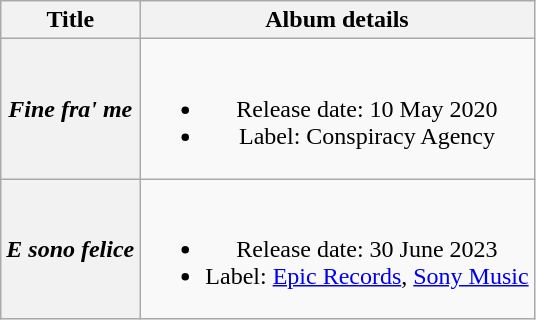<table class="wikitable plainrowheaders" style="text-align:center;">
<tr>
<th scope="col" rowspan="1">Title</th>
<th scope="col" rowspan="1">Album details</th>
</tr>
<tr>
<th scope="row"><em>Fine fra' me</em></th>
<td><br><ul><li>Release date: 10 May 2020</li><li>Label: Conspiracy Agency</li></ul></td>
</tr>
<tr>
<th scope="row"><em>E sono felice</em></th>
<td><br><ul><li>Release date: 30 June 2023</li><li>Label: <a href='#'>Epic Records</a>, <a href='#'>Sony Music</a></li></ul></td>
</tr>
</table>
